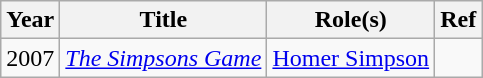<table class="wikitable plainrowheaders sortable">
<tr>
<th scope="col">Year</th>
<th scope="col">Title</th>
<th scope="col">Role(s)</th>
<th scope="col" class="unsortable">Ref</th>
</tr>
<tr>
<td>2007</td>
<td><em><a href='#'>The Simpsons Game</a></em></td>
<td><a href='#'>Homer Simpson</a></td>
<td></td>
</tr>
</table>
